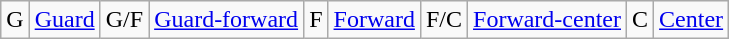<table class="wikitable">
<tr>
<td>G</td>
<td><a href='#'>Guard</a></td>
<td>G/F</td>
<td><a href='#'>Guard-forward</a></td>
<td>F</td>
<td><a href='#'>Forward</a></td>
<td>F/C</td>
<td><a href='#'>Forward-center</a></td>
<td>C</td>
<td><a href='#'>Center</a></td>
</tr>
</table>
